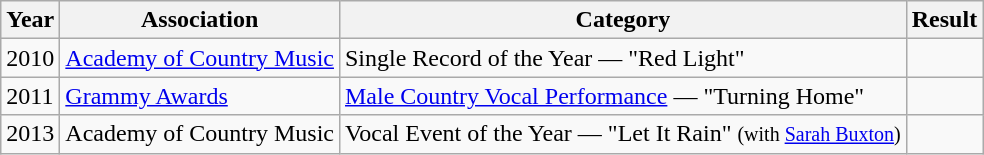<table class="wikitable">
<tr>
<th>Year</th>
<th>Association</th>
<th>Category</th>
<th>Result</th>
</tr>
<tr>
<td>2010</td>
<td><a href='#'>Academy of Country Music</a></td>
<td>Single Record of the Year — "Red Light"</td>
<td></td>
</tr>
<tr>
<td>2011</td>
<td><a href='#'>Grammy Awards</a></td>
<td><a href='#'>Male Country Vocal Performance</a> — "Turning Home"</td>
<td></td>
</tr>
<tr>
<td>2013</td>
<td>Academy of Country Music</td>
<td>Vocal Event of the Year — "Let It Rain" <small>(with <a href='#'>Sarah Buxton</a>)</small></td>
<td></td>
</tr>
</table>
